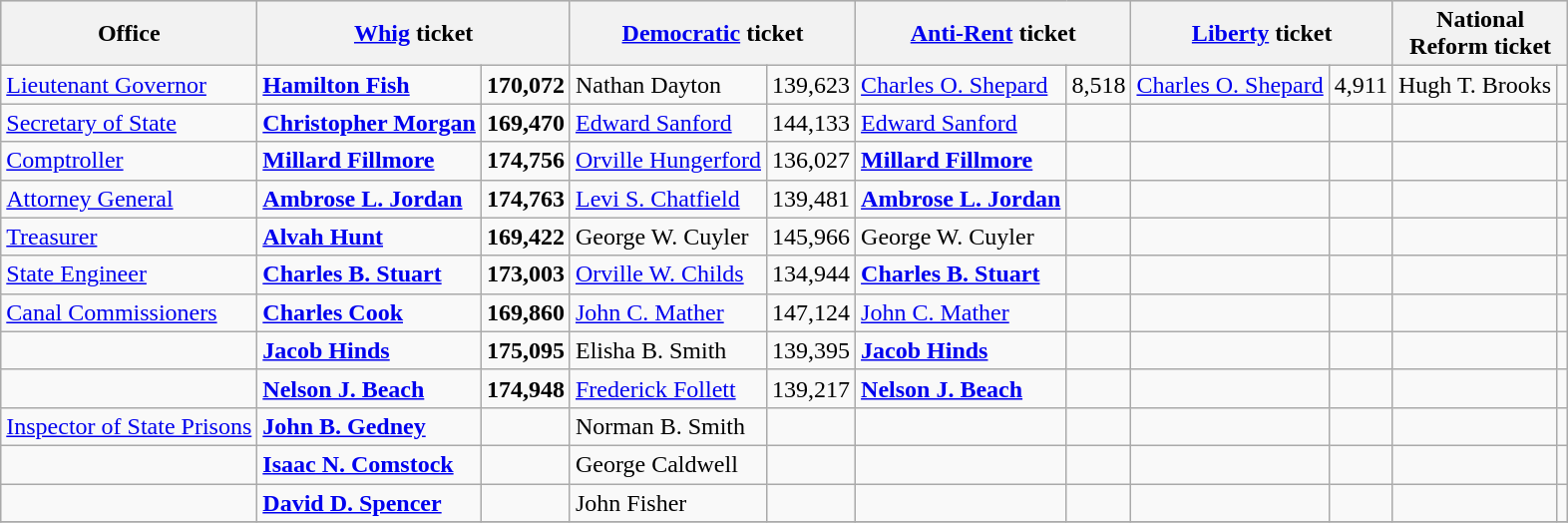<table class=wikitable>
<tr bgcolor=lightgrey>
<th>Office</th>
<th colspan="2" ><a href='#'>Whig</a> ticket</th>
<th colspan="2" ><a href='#'>Democratic</a> ticket</th>
<th colspan="2" ><a href='#'>Anti-Rent</a> ticket</th>
<th colspan="2" ><a href='#'>Liberty</a> ticket</th>
<th colspan="2" >National <br>Reform ticket</th>
</tr>
<tr>
<td><a href='#'>Lieutenant Governor</a></td>
<td><strong><a href='#'>Hamilton Fish</a></strong></td>
<td align="right"><strong>170,072</strong></td>
<td>Nathan Dayton</td>
<td align="right">139,623</td>
<td><a href='#'>Charles O. Shepard</a></td>
<td align="right">8,518</td>
<td><a href='#'>Charles O. Shepard</a></td>
<td align="right">4,911</td>
<td>Hugh T. Brooks</td>
<td></td>
</tr>
<tr>
<td><a href='#'>Secretary of State</a></td>
<td><strong><a href='#'>Christopher Morgan</a></strong></td>
<td align="right"><strong>169,470</strong></td>
<td><a href='#'>Edward Sanford</a></td>
<td align="right">144,133</td>
<td><a href='#'>Edward Sanford</a></td>
<td></td>
<td></td>
<td></td>
<td></td>
<td></td>
</tr>
<tr>
<td><a href='#'>Comptroller</a></td>
<td><strong><a href='#'>Millard Fillmore</a></strong></td>
<td align="right"><strong>174,756</strong></td>
<td><a href='#'>Orville Hungerford</a></td>
<td align="right">136,027</td>
<td><strong><a href='#'>Millard Fillmore</a></strong></td>
<td></td>
<td></td>
<td></td>
<td></td>
<td></td>
</tr>
<tr>
<td><a href='#'>Attorney General</a></td>
<td><strong><a href='#'>Ambrose L. Jordan</a></strong></td>
<td align="right"><strong>174,763</strong></td>
<td><a href='#'>Levi S. Chatfield</a></td>
<td align="right">139,481</td>
<td><strong><a href='#'>Ambrose L. Jordan</a></strong></td>
<td></td>
<td></td>
<td></td>
<td></td>
<td></td>
</tr>
<tr>
<td><a href='#'>Treasurer</a></td>
<td><strong><a href='#'>Alvah Hunt</a></strong></td>
<td align="right"><strong>169,422</strong></td>
<td>George W. Cuyler</td>
<td align="right">145,966</td>
<td>George W. Cuyler</td>
<td></td>
<td></td>
<td></td>
<td></td>
<td></td>
</tr>
<tr>
<td><a href='#'>State Engineer</a></td>
<td><strong><a href='#'>Charles B. Stuart</a></strong></td>
<td align="right"><strong>173,003</strong></td>
<td><a href='#'>Orville W. Childs</a></td>
<td align="right">134,944</td>
<td><strong><a href='#'>Charles B. Stuart</a></strong></td>
<td></td>
<td></td>
<td></td>
<td></td>
<td></td>
</tr>
<tr>
<td><a href='#'>Canal Commissioners</a></td>
<td><strong><a href='#'>Charles Cook</a></strong></td>
<td align="right"><strong>169,860</strong></td>
<td><a href='#'>John C. Mather</a></td>
<td align="right">147,124</td>
<td><a href='#'>John C. Mather</a></td>
<td></td>
<td></td>
<td></td>
<td></td>
<td></td>
</tr>
<tr>
<td></td>
<td><strong><a href='#'>Jacob Hinds</a></strong></td>
<td align="right"><strong>175,095</strong></td>
<td>Elisha B. Smith</td>
<td align="right">139,395</td>
<td><strong><a href='#'>Jacob Hinds</a></strong></td>
<td></td>
<td></td>
<td></td>
<td></td>
<td></td>
</tr>
<tr>
<td></td>
<td><strong><a href='#'>Nelson J. Beach</a></strong></td>
<td align="right"><strong>174,948</strong></td>
<td><a href='#'>Frederick Follett</a></td>
<td align="right">139,217</td>
<td><strong><a href='#'>Nelson J. Beach</a></strong></td>
<td></td>
<td></td>
<td></td>
<td></td>
<td></td>
</tr>
<tr>
<td><a href='#'>Inspector of State Prisons</a></td>
<td><strong><a href='#'>John B. Gedney</a></strong></td>
<td align="right"></td>
<td>Norman B. Smith</td>
<td align="right"></td>
<td></td>
<td></td>
<td></td>
<td></td>
<td></td>
<td></td>
</tr>
<tr>
<td></td>
<td><strong><a href='#'>Isaac N. Comstock</a></strong></td>
<td align="right"></td>
<td>George Caldwell</td>
<td align="right"></td>
<td></td>
<td></td>
<td></td>
<td></td>
<td></td>
<td></td>
</tr>
<tr>
<td></td>
<td><strong><a href='#'>David D. Spencer</a></strong></td>
<td align="right"></td>
<td>John Fisher</td>
<td align="right"></td>
<td></td>
<td></td>
<td></td>
<td></td>
<td></td>
<td></td>
</tr>
<tr>
</tr>
</table>
